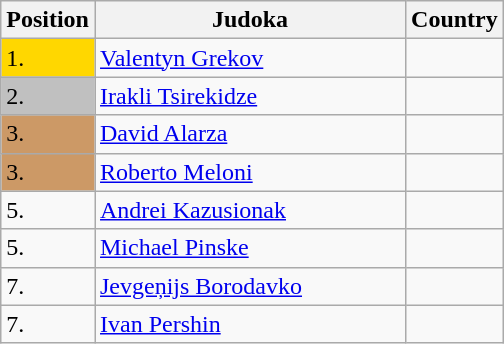<table class=wikitable>
<tr>
<th width=10>Position</th>
<th width=200>Judoka</th>
<th width=10>Country</th>
</tr>
<tr>
<td bgcolor=gold>1.</td>
<td><a href='#'>Valentyn Grekov</a></td>
<td></td>
</tr>
<tr>
<td bgcolor="silver">2.</td>
<td><a href='#'>Irakli Tsirekidze</a></td>
<td></td>
</tr>
<tr>
<td bgcolor="CC9966">3.</td>
<td><a href='#'>David Alarza</a></td>
<td></td>
</tr>
<tr>
<td bgcolor="CC9966">3.</td>
<td><a href='#'>Roberto Meloni</a></td>
<td></td>
</tr>
<tr>
<td>5.</td>
<td><a href='#'>Andrei Kazusionak</a></td>
<td></td>
</tr>
<tr>
<td>5.</td>
<td><a href='#'>Michael Pinske</a></td>
<td></td>
</tr>
<tr>
<td>7.</td>
<td><a href='#'>Jevgeņijs Borodavko</a></td>
<td></td>
</tr>
<tr>
<td>7.</td>
<td><a href='#'>Ivan Pershin</a></td>
<td></td>
</tr>
</table>
